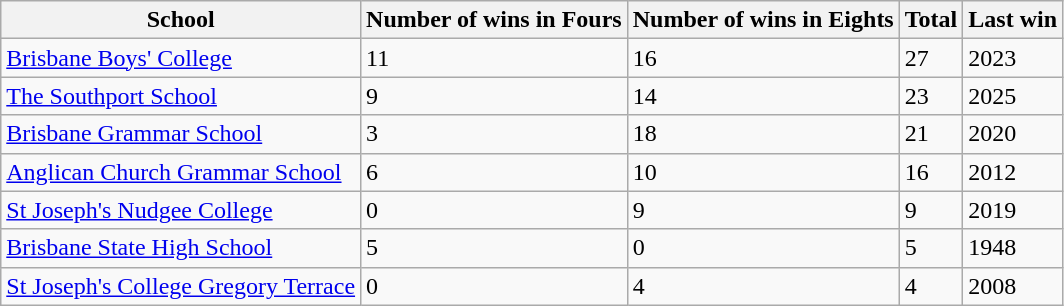<table class="wikitable sortable">
<tr>
<th>School</th>
<th>Number of wins in Fours</th>
<th>Number of wins in Eights</th>
<th>Total</th>
<th>Last win</th>
</tr>
<tr>
<td> <a href='#'>Brisbane Boys' College</a></td>
<td>11</td>
<td>16</td>
<td>27</td>
<td>2023</td>
</tr>
<tr>
<td><a href='#'>The Southport School</a></td>
<td>9</td>
<td>14</td>
<td>23</td>
<td>2025</td>
</tr>
<tr>
<td><a href='#'>Brisbane Grammar School</a></td>
<td>3</td>
<td>18</td>
<td>21</td>
<td>2020</td>
</tr>
<tr>
<td><a href='#'>Anglican Church Grammar School</a></td>
<td>6</td>
<td>10</td>
<td>16</td>
<td>2012</td>
</tr>
<tr>
<td><a href='#'>St Joseph's Nudgee College</a></td>
<td>0</td>
<td>9</td>
<td>9</td>
<td>2019</td>
</tr>
<tr>
<td><a href='#'>Brisbane State High School</a></td>
<td>5</td>
<td>0</td>
<td>5</td>
<td>1948</td>
</tr>
<tr>
<td><a href='#'>St Joseph's College Gregory Terrace</a></td>
<td>0</td>
<td>4</td>
<td>4</td>
<td>2008</td>
</tr>
</table>
